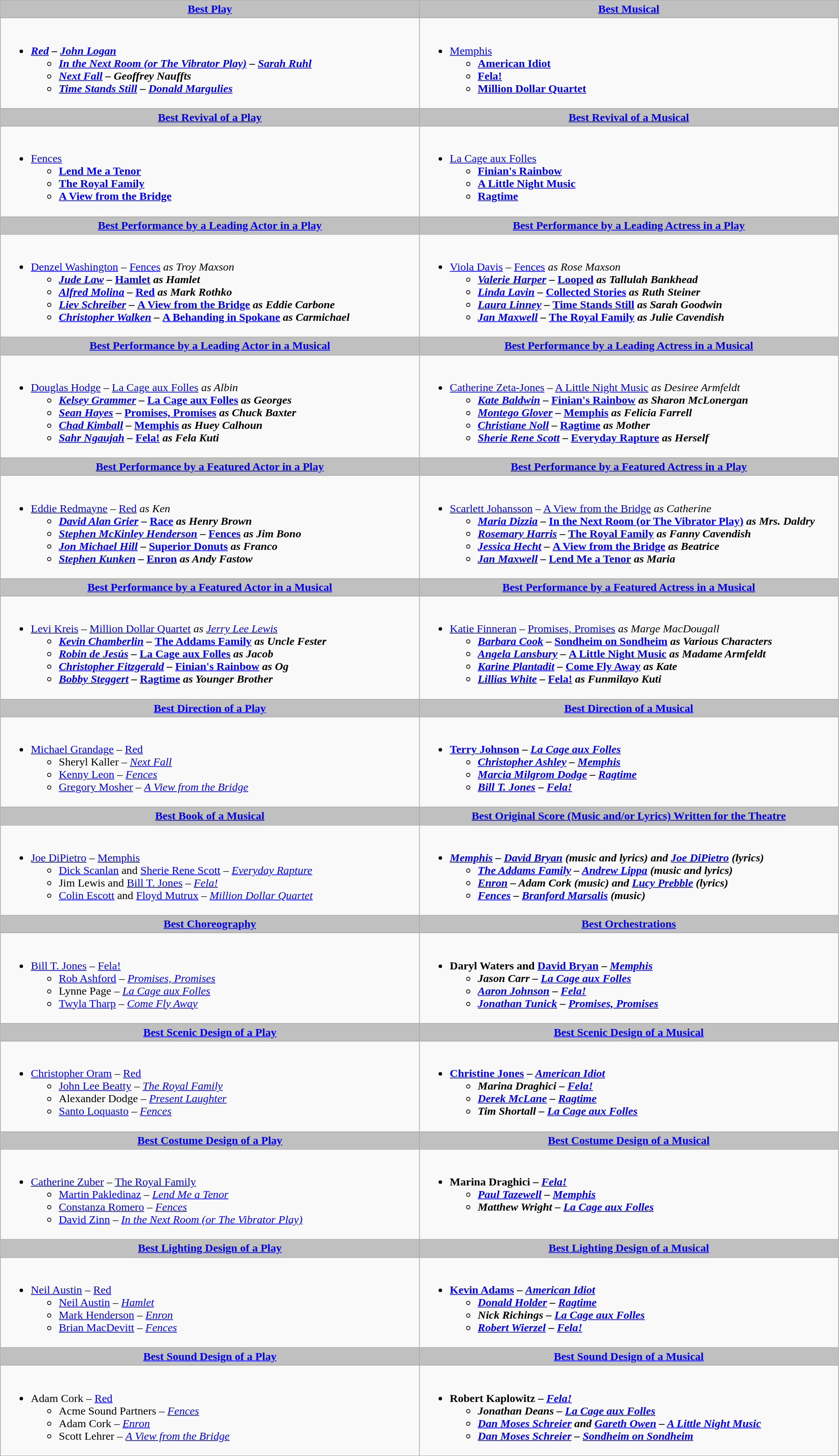<table class=wikitable width="95%">
<tr>
<th style="background:#C0C0C0;" ! width="50%"><a href='#'>Best Play</a></th>
<th style="background:#C0C0C0;" ! width="50%"><a href='#'>Best Musical</a></th>
</tr>
<tr>
<td valign="top"><br><ul><li><strong><em><a href='#'>Red</a><em> – <a href='#'>John Logan</a><strong><ul><li></em><a href='#'>In the Next Room (or The Vibrator Play)</a><em> – <a href='#'>Sarah Ruhl</a></li><li></em><a href='#'>Next Fall</a><em> – Geoffrey Nauffts</li><li></em><a href='#'>Time Stands Still</a><em> – <a href='#'>Donald Margulies</a></li></ul></li></ul></td>
<td valign="top"><br><ul><li></em></strong><a href='#'>Memphis</a><strong><em><ul><li></em><a href='#'>American Idiot</a><em></li><li></em><a href='#'>Fela!</a><em></li><li></em><a href='#'>Million Dollar Quartet</a><em></li></ul></li></ul></td>
</tr>
<tr>
<th style="background:#C0C0C0;" ! style="width="50%"><a href='#'>Best Revival of a Play</a></th>
<th style="background:#C0C0C0;" ! style="width="50%"><a href='#'>Best Revival of a Musical</a></th>
</tr>
<tr>
<td valign="top"><br><ul><li></em></strong><a href='#'>Fences</a><strong><em><ul><li></em><a href='#'>Lend Me a Tenor</a><em></li><li></em><a href='#'>The Royal Family</a><em></li><li></em><a href='#'>A View from the Bridge</a><em></li></ul></li></ul></td>
<td valign="top"><br><ul><li></em></strong><a href='#'>La Cage aux Folles</a><strong><em><ul><li></em><a href='#'>Finian's Rainbow</a><em></li><li></em><a href='#'>A Little Night Music</a><em></li><li></em><a href='#'>Ragtime</a><em></li></ul></li></ul></td>
</tr>
<tr>
<th style="background:#C0C0C0;" ! style="width="50%"><a href='#'>Best Performance by a Leading Actor in a Play</a></th>
<th style="background:#C0C0C0;" ! style="width="50%"><a href='#'>Best Performance by a Leading Actress in a Play</a></th>
</tr>
<tr>
<td valign="top"><br><ul><li></strong><a href='#'>Denzel Washington</a> – </em><a href='#'>Fences</a><em> as Troy Maxson<strong><ul><li><a href='#'>Jude Law</a> – </em><a href='#'>Hamlet</a><em> as Hamlet</li><li><a href='#'>Alfred Molina</a> – </em><a href='#'>Red</a><em> as Mark Rothko</li><li><a href='#'>Liev Schreiber</a> – </em><a href='#'>A View from the Bridge</a><em> as Eddie Carbone</li><li><a href='#'>Christopher Walken</a> – </em><a href='#'>A Behanding in Spokane</a><em> as Carmichael</li></ul></li></ul></td>
<td valign="top"><br><ul><li></strong><a href='#'>Viola Davis</a> – </em><a href='#'>Fences</a><em> as Rose Maxson<strong><ul><li><a href='#'>Valerie Harper</a> – </em><a href='#'>Looped</a><em> as Tallulah Bankhead</li><li><a href='#'>Linda Lavin</a> – </em><a href='#'>Collected Stories</a><em> as Ruth Steiner</li><li><a href='#'>Laura Linney</a> – </em><a href='#'>Time Stands Still</a><em> as Sarah Goodwin</li><li><a href='#'>Jan Maxwell</a> – </em><a href='#'>The Royal Family</a><em> as Julie Cavendish</li></ul></li></ul></td>
</tr>
<tr>
<th style="background:#C0C0C0;" ! style="width="50%"><a href='#'>Best Performance by a Leading Actor in a Musical</a></th>
<th style="background:#C0C0C0;" ! style="width="50%"><a href='#'>Best Performance by a Leading Actress in a Musical</a></th>
</tr>
<tr>
<td valign="top"><br><ul><li></strong><a href='#'>Douglas Hodge</a> – </em><a href='#'>La Cage aux Folles</a><em> as Albin<strong><ul><li><a href='#'>Kelsey Grammer</a> – </em><a href='#'>La Cage aux Folles</a><em> as Georges</li><li><a href='#'>Sean Hayes</a> – </em><a href='#'>Promises, Promises</a><em> as Chuck Baxter</li><li><a href='#'>Chad Kimball</a> – </em><a href='#'>Memphis</a><em> as Huey Calhoun</li><li><a href='#'>Sahr Ngaujah</a> – </em><a href='#'>Fela!</a><em> as Fela Kuti</li></ul></li></ul></td>
<td valign="top"><br><ul><li></strong><a href='#'>Catherine Zeta-Jones</a> – </em><a href='#'>A Little Night Music</a><em> as Desiree Armfeldt<strong><ul><li><a href='#'>Kate Baldwin</a> – </em><a href='#'>Finian's Rainbow</a><em> as Sharon McLonergan</li><li><a href='#'>Montego Glover</a> – </em><a href='#'>Memphis</a><em> as Felicia Farrell</li><li><a href='#'>Christiane Noll</a> – </em><a href='#'>Ragtime</a><em> as Mother</li><li><a href='#'>Sherie Rene Scott</a> – </em><a href='#'>Everyday Rapture</a><em> as Herself</li></ul></li></ul></td>
</tr>
<tr>
<th style="background:#C0C0C0;" ! style="width="50%"><a href='#'>Best Performance by a Featured Actor in a Play</a></th>
<th style="background:#C0C0C0;" ! style="width="50%"><a href='#'>Best Performance by a Featured Actress in a Play</a></th>
</tr>
<tr>
<td valign="top"><br><ul><li></strong><a href='#'>Eddie Redmayne</a> – </em><a href='#'>Red</a><em> as Ken<strong><ul><li><a href='#'>David Alan Grier</a> – </em><a href='#'>Race</a><em> as Henry Brown</li><li><a href='#'>Stephen McKinley Henderson</a> – </em><a href='#'>Fences</a><em> as Jim Bono</li><li><a href='#'>Jon Michael Hill</a> – </em><a href='#'>Superior Donuts</a><em> as Franco</li><li><a href='#'>Stephen Kunken</a> – </em><a href='#'>Enron</a><em> as Andy Fastow</li></ul></li></ul></td>
<td valign="top"><br><ul><li></strong><a href='#'>Scarlett Johansson</a> – </em><a href='#'>A View from the Bridge</a><em> as Catherine<strong><ul><li><a href='#'>Maria Dizzia</a> – </em><a href='#'>In the Next Room (or The Vibrator Play)</a><em> as Mrs. Daldry</li><li><a href='#'>Rosemary Harris</a> – </em><a href='#'>The Royal Family</a><em> as Fanny Cavendish</li><li><a href='#'>Jessica Hecht</a> – </em><a href='#'>A View from the Bridge</a><em> as Beatrice</li><li><a href='#'>Jan Maxwell</a> – </em><a href='#'>Lend Me a Tenor</a><em> as Maria</li></ul></li></ul></td>
</tr>
<tr>
<th style="background:#C0C0C0;" ! style="width="50%"><a href='#'>Best Performance by a Featured Actor in a Musical</a></th>
<th style="background:#C0C0C0;" ! style="width="50%"><a href='#'>Best Performance by a Featured Actress in a Musical</a></th>
</tr>
<tr>
<td valign="top"><br><ul><li></strong><a href='#'>Levi Kreis</a> – </em><a href='#'>Million Dollar Quartet</a><em> as <a href='#'>Jerry Lee Lewis</a><strong><ul><li><a href='#'>Kevin Chamberlin</a> – </em><a href='#'>The Addams Family</a><em> as Uncle Fester</li><li><a href='#'>Robin de Jesús</a> – </em><a href='#'>La Cage aux Folles</a><em> as Jacob</li><li><a href='#'>Christopher Fitzgerald</a> – </em><a href='#'>Finian's Rainbow</a><em> as Og</li><li><a href='#'>Bobby Steggert</a> – </em><a href='#'>Ragtime</a><em> as Younger Brother</li></ul></li></ul></td>
<td valign="top"><br><ul><li></strong><a href='#'>Katie Finneran</a> – </em><a href='#'>Promises, Promises</a><em> as Marge MacDougall<strong><ul><li><a href='#'>Barbara Cook</a> – </em><a href='#'>Sondheim on Sondheim</a><em> as Various Characters</li><li><a href='#'>Angela Lansbury</a> – </em><a href='#'>A Little Night Music</a><em> as Madame Armfeldt</li><li><a href='#'>Karine Plantadit</a> – </em><a href='#'>Come Fly Away</a><em> as Kate</li><li><a href='#'>Lillias White</a> – </em><a href='#'>Fela!</a><em> as Funmilayo Kuti</li></ul></li></ul></td>
</tr>
<tr>
<th style="background:#C0C0C0;" ! style="width="50%"><a href='#'>Best Direction of a Play</a></th>
<th style="background:#C0C0C0;" ! style="width="50%"><a href='#'>Best Direction of a Musical</a></th>
</tr>
<tr>
<td valign="top"><br><ul><li></strong><a href='#'>Michael Grandage</a> – </em><a href='#'>Red</a></em></strong><ul><li>Sheryl Kaller – <em><a href='#'>Next Fall</a></em></li><li><a href='#'>Kenny Leon</a> – <em><a href='#'>Fences</a></em></li><li><a href='#'>Gregory Mosher</a> – <em><a href='#'>A View from the Bridge</a></em></li></ul></li></ul></td>
<td valign="top"><br><ul><li><strong><a href='#'>Terry Johnson</a> – <em><a href='#'>La Cage aux Folles</a><strong><em><ul><li><a href='#'>Christopher Ashley</a> – </em><a href='#'>Memphis</a><em></li><li><a href='#'>Marcia Milgrom Dodge</a> – </em><a href='#'>Ragtime</a><em></li><li><a href='#'>Bill T. Jones</a> – </em><a href='#'>Fela!</a><em></li></ul></li></ul></td>
</tr>
<tr>
<th style="background:#C0C0C0;" ! style="width="50%"><a href='#'>Best Book of a Musical</a></th>
<th style="background:#C0C0C0;" ! style="width="50%"><a href='#'>Best Original Score (Music and/or Lyrics) Written for the Theatre</a></th>
</tr>
<tr>
<td valign="top"><br><ul><li></strong><a href='#'>Joe DiPietro</a> – </em><a href='#'>Memphis</a></em></strong><ul><li><a href='#'>Dick Scanlan</a> and <a href='#'>Sherie Rene Scott</a> – <em><a href='#'>Everyday Rapture</a></em></li><li>Jim Lewis and <a href='#'>Bill T. Jones</a> – <em><a href='#'>Fela!</a></em></li><li><a href='#'>Colin Escott</a> and <a href='#'>Floyd Mutrux</a> – <em><a href='#'>Million Dollar Quartet</a></em></li></ul></li></ul></td>
<td valign="top"><br><ul><li><strong><em><a href='#'>Memphis</a><em> – <a href='#'>David Bryan</a> (music and lyrics) and <a href='#'>Joe DiPietro</a> (lyrics)<strong><ul><li></em><a href='#'>The Addams Family</a><em> – <a href='#'>Andrew Lippa</a> (music and lyrics)</li><li></em><a href='#'>Enron</a><em> – Adam Cork (music) and <a href='#'>Lucy Prebble</a> (lyrics)</li><li></em><a href='#'>Fences</a><em> – <a href='#'>Branford Marsalis</a> (music)</li></ul></li></ul></td>
</tr>
<tr>
<th style="background:#C0C0C0;" ! style="width="50%"><a href='#'>Best Choreography</a></th>
<th style="background:#C0C0C0;" ! style="width="50%"><a href='#'>Best Orchestrations</a></th>
</tr>
<tr>
<td valign="top"><br><ul><li></strong><a href='#'>Bill T. Jones</a> – </em><a href='#'>Fela!</a></em></strong><ul><li><a href='#'>Rob Ashford</a> – <em><a href='#'>Promises, Promises</a></em></li><li>Lynne Page – <em><a href='#'>La Cage aux Folles</a></em></li><li><a href='#'>Twyla Tharp</a> – <em><a href='#'>Come Fly Away</a></em></li></ul></li></ul></td>
<td valign="top"><br><ul><li><strong>Daryl Waters and <a href='#'>David Bryan</a> – <em><a href='#'>Memphis</a><strong><em><ul><li>Jason Carr – </em><a href='#'>La Cage aux Folles</a><em></li><li><a href='#'>Aaron Johnson</a> – </em><a href='#'>Fela!</a><em></li><li><a href='#'>Jonathan Tunick</a> – </em><a href='#'>Promises, Promises</a><em></li></ul></li></ul></td>
</tr>
<tr>
<th style="background:#C0C0C0;" ! style="width="50%"><a href='#'>Best Scenic Design of a Play</a></th>
<th style="background:#C0C0C0;" ! style="width="50%"><a href='#'>Best Scenic Design of a Musical</a></th>
</tr>
<tr>
<td valign="top"><br><ul><li></strong><a href='#'>Christopher Oram</a> – </em><a href='#'>Red</a></em></strong><ul><li><a href='#'>John Lee Beatty</a> – <em><a href='#'>The Royal Family</a></em></li><li>Alexander Dodge – <em><a href='#'>Present Laughter</a></em></li><li><a href='#'>Santo Loquasto</a> – <em><a href='#'>Fences</a></em></li></ul></li></ul></td>
<td valign="top"><br><ul><li><strong><a href='#'>Christine Jones</a> – <em><a href='#'>American Idiot</a><strong><em><ul><li>Marina Draghici – </em><a href='#'>Fela!</a><em></li><li><a href='#'>Derek McLane</a> – </em><a href='#'>Ragtime</a><em></li><li>Tim Shortall – </em><a href='#'>La Cage aux Folles</a><em></li></ul></li></ul></td>
</tr>
<tr>
<th style="background:#C0C0C0;" ! style="width="50%"><a href='#'>Best Costume Design of a Play</a></th>
<th style="background:#C0C0C0;" ! style="width="50%"><a href='#'>Best Costume Design of a Musical</a></th>
</tr>
<tr>
<td valign="top"><br><ul><li></strong><a href='#'>Catherine Zuber</a> – </em><a href='#'>The Royal Family</a></em></strong><ul><li><a href='#'>Martin Pakledinaz</a> – <em><a href='#'>Lend Me a Tenor</a></em></li><li><a href='#'>Constanza Romero</a> – <em><a href='#'>Fences</a></em></li><li><a href='#'>David Zinn</a> – <em><a href='#'>In the Next Room (or The Vibrator Play)</a></em></li></ul></li></ul></td>
<td valign="top"><br><ul><li><strong>Marina Draghici – <em><a href='#'>Fela!</a><strong><em><ul><li><a href='#'>Paul Tazewell</a> – </em><a href='#'>Memphis</a><em></li><li>Matthew Wright – </em><a href='#'>La Cage aux Folles</a><em></li></ul></li></ul></td>
</tr>
<tr>
<th style="background:#C0C0C0;" ! style="width="50%"><a href='#'>Best Lighting Design of a Play</a></th>
<th style="background:#C0C0C0;" ! style="width="50%"><a href='#'>Best Lighting Design of a Musical</a></th>
</tr>
<tr>
<td valign="top"><br><ul><li></strong><a href='#'>Neil Austin</a> – </em><a href='#'>Red</a></em></strong><ul><li><a href='#'>Neil Austin</a> – <em><a href='#'>Hamlet</a></em></li><li><a href='#'>Mark Henderson</a> – <em><a href='#'>Enron</a></em></li><li><a href='#'>Brian MacDevitt</a> – <em><a href='#'>Fences</a></em></li></ul></li></ul></td>
<td valign="top"><br><ul><li><strong><a href='#'>Kevin Adams</a> – <em><a href='#'>American Idiot</a><strong><em><ul><li><a href='#'>Donald Holder</a> – </em><a href='#'>Ragtime</a><em></li><li>Nick Richings – </em><a href='#'>La Cage aux Folles</a><em></li><li><a href='#'>Robert Wierzel</a> – </em><a href='#'>Fela!</a><em></li></ul></li></ul></td>
</tr>
<tr>
<th style="background:#C0C0C0;" ! style="width="50%"><a href='#'>Best Sound Design of a Play</a></th>
<th style="background:#C0C0C0;" ! style="width="50%"><a href='#'>Best Sound Design of a Musical</a></th>
</tr>
<tr>
<td valign="top"><br><ul><li></strong>Adam Cork – </em><a href='#'>Red</a></em></strong><ul><li>Acme Sound Partners – <em><a href='#'>Fences</a></em></li><li>Adam Cork – <em><a href='#'>Enron</a></em></li><li>Scott Lehrer – <em><a href='#'>A View from the Bridge</a></em></li></ul></li></ul></td>
<td valign="top"><br><ul><li><strong>Robert Kaplowitz – <em><a href='#'>Fela!</a><strong><em><ul><li>Jonathan Deans – </em><a href='#'>La Cage aux Folles</a><em></li><li><a href='#'>Dan Moses Schreier</a> and <a href='#'>Gareth Owen</a> – </em><a href='#'>A Little Night Music</a><em></li><li><a href='#'>Dan Moses Schreier</a> – </em><a href='#'>Sondheim on Sondheim</a><em></li></ul></li></ul></td>
</tr>
</table>
